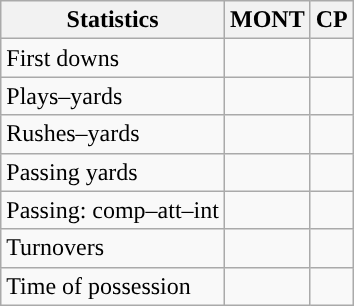<table class="wikitable" style="float:left">
<tr>
<th>Statistics</th>
<th>MONT</th>
<th>CP</th>
</tr>
<tr>
<td>First downs</td>
<td></td>
<td></td>
</tr>
<tr>
<td>Plays–yards</td>
<td></td>
<td></td>
</tr>
<tr>
<td>Rushes–yards</td>
<td></td>
<td></td>
</tr>
<tr>
<td>Passing yards</td>
<td></td>
<td></td>
</tr>
<tr>
<td>Passing: comp–att–int</td>
<td></td>
<td></td>
</tr>
<tr>
<td>Turnovers</td>
<td></td>
<td></td>
</tr>
<tr>
<td>Time of possession</td>
<td></td>
<td></td>
</tr>
</table>
